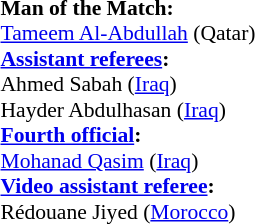<table style="width:100%; font-size:90%;">
<tr>
<td><br><strong>Man of the Match:</strong>
<br><a href='#'>Tameem Al-Abdullah</a> (Qatar)<br><strong><a href='#'>Assistant referees</a>:</strong>
<br>Ahmed Sabah (<a href='#'>Iraq</a>)
<br>Hayder Abdulhasan (<a href='#'>Iraq</a>)
<br><strong><a href='#'>Fourth official</a>:</strong>
<br><a href='#'>Mohanad Qasim</a> (<a href='#'>Iraq</a>)
<br><strong><a href='#'>Video assistant referee</a>:</strong>
<br>Rédouane Jiyed (<a href='#'>Morocco</a>)</td>
</tr>
</table>
